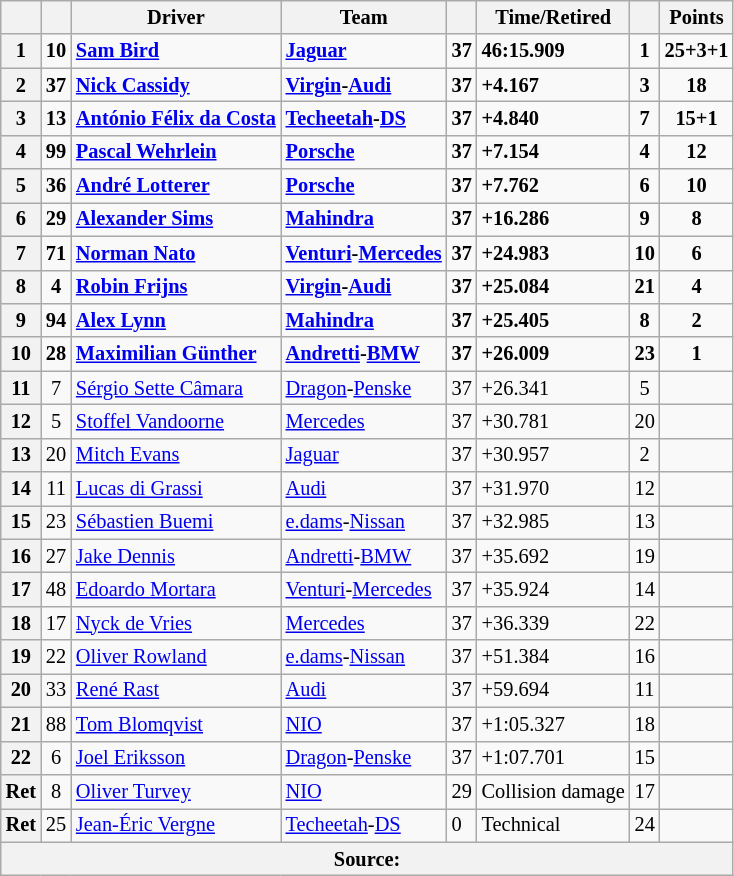<table class="wikitable sortable" style="font-size: 85%">
<tr>
<th scope="col"></th>
<th scope="col"></th>
<th scope="col">Driver</th>
<th scope="col">Team</th>
<th scope="col"></th>
<th scope="col" class="unsortable">Time/Retired</th>
<th scope="col"></th>
<th scope="col">Points</th>
</tr>
<tr>
<th scope="row">1</th>
<td align="center"><strong>10</strong></td>
<td data-sort-value="BIR"> <strong><a href='#'>Sam Bird</a></strong></td>
<td><strong><a href='#'>Jaguar</a></strong></td>
<td><strong>37</strong></td>
<td><strong>46:15.909</strong></td>
<td align="center"><strong>1</strong></td>
<td align="center"><strong>25+3+1</strong></td>
</tr>
<tr>
<th scope="row">2</th>
<td align="center"><strong>37</strong></td>
<td data-sort-value="CAS"> <strong><a href='#'>Nick Cassidy</a></strong></td>
<td><strong><a href='#'>Virgin</a>-<a href='#'>Audi</a></strong></td>
<td><strong>37</strong></td>
<td><strong>+4.167</strong></td>
<td align="center"><strong>3</strong></td>
<td align="center"><strong>18</strong></td>
</tr>
<tr>
<th scope="row">3</th>
<td align="center"><strong>13</strong></td>
<td data-sort-value="DAC"> <strong><a href='#'>António Félix da Costa</a></strong></td>
<td><strong><a href='#'>Techeetah</a>-<a href='#'>DS</a></strong></td>
<td><strong>37</strong></td>
<td><strong>+4.840</strong></td>
<td align="center"><strong>7</strong></td>
<td align="center"><strong>15+1</strong></td>
</tr>
<tr>
<th scope="row">4</th>
<td align="center"><strong>99</strong></td>
<td data-sort-value="WEH"> <strong><a href='#'>Pascal Wehrlein</a></strong></td>
<td><strong><a href='#'>Porsche</a></strong></td>
<td><strong>37</strong></td>
<td><strong>+7.154</strong></td>
<td align="center"><strong>4</strong></td>
<td align="center"><strong>12</strong></td>
</tr>
<tr>
<th scope="row">5</th>
<td align="center"><strong>36</strong></td>
<td data-sort-value="LOT"> <strong><a href='#'>André Lotterer</a></strong></td>
<td><strong><a href='#'>Porsche</a></strong></td>
<td><strong>37</strong></td>
<td><strong>+7.762</strong></td>
<td align="center"><strong>6</strong></td>
<td align="center"><strong>10</strong></td>
</tr>
<tr>
<th scope="row">6</th>
<td align="center"><strong>29</strong></td>
<td data-sort-value="SIM"> <strong><a href='#'>Alexander Sims</a></strong></td>
<td><strong><a href='#'>Mahindra</a></strong></td>
<td><strong>37</strong></td>
<td><strong>+16.286</strong></td>
<td align="center"><strong>9</strong></td>
<td align="center"><strong>8</strong></td>
</tr>
<tr>
<th scope="row">7</th>
<td align="center"><strong>71</strong></td>
<td data-sort-value="NAT"> <strong><a href='#'>Norman Nato</a></strong></td>
<td><strong><a href='#'>Venturi</a>-<a href='#'>Mercedes</a></strong></td>
<td><strong>37</strong></td>
<td><strong>+24.983</strong></td>
<td align="center"><strong>10</strong></td>
<td align="center"><strong>6</strong></td>
</tr>
<tr>
<th scope="row">8</th>
<td align="center"><strong>4</strong></td>
<td data-sort-value="FRI"> <strong><a href='#'>Robin Frijns</a></strong></td>
<td><strong><a href='#'>Virgin</a>-<a href='#'>Audi</a></strong></td>
<td><strong>37</strong></td>
<td><strong>+25.084</strong></td>
<td align="center"><strong>21</strong></td>
<td align="center"><strong>4</strong></td>
</tr>
<tr>
<th scope="row">9</th>
<td align="center"><strong>94</strong></td>
<td data-sort-value="LYN"> <strong><a href='#'>Alex Lynn</a></strong></td>
<td><strong><a href='#'>Mahindra</a></strong></td>
<td><strong>37</strong></td>
<td><strong>+25.405</strong></td>
<td align="center"><strong>8</strong></td>
<td align="center"><strong>2</strong></td>
</tr>
<tr>
<th scope="row">10</th>
<td align="center"><strong>28</strong></td>
<td data-sort-value="GUE"> <strong><a href='#'>Maximilian Günther</a></strong></td>
<td><strong><a href='#'>Andretti</a>-<a href='#'>BMW</a></strong></td>
<td><strong>37</strong></td>
<td><strong>+26.009</strong></td>
<td align="center"><strong>23</strong></td>
<td align="center"><strong>1</strong></td>
</tr>
<tr>
<th scope="row">11</th>
<td align="center">7</td>
<td data-sort-value="SET"> <a href='#'>Sérgio Sette Câmara</a></td>
<td><a href='#'>Dragon</a>-<a href='#'>Penske</a></td>
<td>37</td>
<td>+26.341</td>
<td align="center">5</td>
<td align="center"></td>
</tr>
<tr>
<th scope="row">12</th>
<td align="center">5</td>
<td data-sort-value="VAN"> <a href='#'>Stoffel Vandoorne</a></td>
<td><a href='#'>Mercedes</a></td>
<td>37</td>
<td>+30.781</td>
<td align="center">20</td>
<td align="center"></td>
</tr>
<tr>
<th scope="row">13</th>
<td align="center">20</td>
<td data-sort-value="EVA"> <a href='#'>Mitch Evans</a></td>
<td><a href='#'>Jaguar</a></td>
<td>37</td>
<td>+30.957</td>
<td align="center">2</td>
<td align="center"></td>
</tr>
<tr>
<th scope="row">14</th>
<td align="center">11</td>
<td data-sort-value="DIG"> <a href='#'>Lucas di Grassi</a></td>
<td><a href='#'>Audi</a></td>
<td>37</td>
<td>+31.970</td>
<td align="center">12</td>
<td align="center"></td>
</tr>
<tr>
<th scope="row">15</th>
<td align="center">23</td>
<td data-sort-value="BUE"> <a href='#'>Sébastien Buemi</a></td>
<td><a href='#'>e.dams</a>-<a href='#'>Nissan</a></td>
<td>37</td>
<td>+32.985</td>
<td align="center">13</td>
<td align="center"></td>
</tr>
<tr>
<th scope="row">16</th>
<td align="center">27</td>
<td data-sort-value="DEN"> <a href='#'>Jake Dennis</a></td>
<td><a href='#'>Andretti</a>-<a href='#'>BMW</a></td>
<td>37</td>
<td>+35.692</td>
<td align="center">19</td>
<td align="center"></td>
</tr>
<tr>
<th scope="row">17</th>
<td align="center">48</td>
<td data-sort-value="MOR"> <a href='#'>Edoardo Mortara</a></td>
<td><a href='#'>Venturi</a>-<a href='#'>Mercedes</a></td>
<td>37</td>
<td>+35.924</td>
<td align="center">14</td>
<td align="center"></td>
</tr>
<tr>
<th scope="row">18</th>
<td align="center">17</td>
<td data-sort-value="DEV"> <a href='#'>Nyck de Vries</a></td>
<td><a href='#'>Mercedes</a></td>
<td>37</td>
<td>+36.339</td>
<td align="center">22</td>
<td align="center"></td>
</tr>
<tr>
<th scope="row">19</th>
<td align="center">22</td>
<td data-sort-value="ROW"> <a href='#'>Oliver Rowland</a></td>
<td><a href='#'>e.dams</a>-<a href='#'>Nissan</a></td>
<td>37</td>
<td>+51.384</td>
<td align="center">16</td>
<td align="center"></td>
</tr>
<tr>
<th scope="row">20</th>
<td align="center">33</td>
<td data-sort-value="RAS"> <a href='#'>René Rast</a></td>
<td><a href='#'>Audi</a></td>
<td>37</td>
<td>+59.694</td>
<td align="center">11</td>
<td align="center"></td>
</tr>
<tr>
<th scope="row">21</th>
<td align="center">88</td>
<td data-sort-value="BLO"> <a href='#'>Tom Blomqvist</a></td>
<td><a href='#'>NIO</a></td>
<td>37</td>
<td>+1:05.327</td>
<td align="center">18</td>
<td align="center"></td>
</tr>
<tr>
<th scope="row">22</th>
<td align="center">6</td>
<td data-sort-value="ERI"> <a href='#'>Joel Eriksson</a></td>
<td><a href='#'>Dragon</a>-<a href='#'>Penske</a></td>
<td>37</td>
<td>+1:07.701</td>
<td align="center">15</td>
<td align="center"></td>
</tr>
<tr>
<th scope="row">Ret</th>
<td align="center">8</td>
<td data-sort-value="TUR"> <a href='#'>Oliver Turvey</a></td>
<td><a href='#'>NIO</a></td>
<td>29</td>
<td>Collision damage</td>
<td align="center">17</td>
<td align="center"></td>
</tr>
<tr>
<th scope="row">Ret</th>
<td align="center">25</td>
<td data-sort-value="JEV"> <a href='#'>Jean-Éric Vergne</a></td>
<td><a href='#'>Techeetah</a>-<a href='#'>DS</a></td>
<td>0</td>
<td>Technical</td>
<td align="center">24</td>
<td align="center"></td>
</tr>
<tr>
<th colspan="8">Source:</th>
</tr>
</table>
